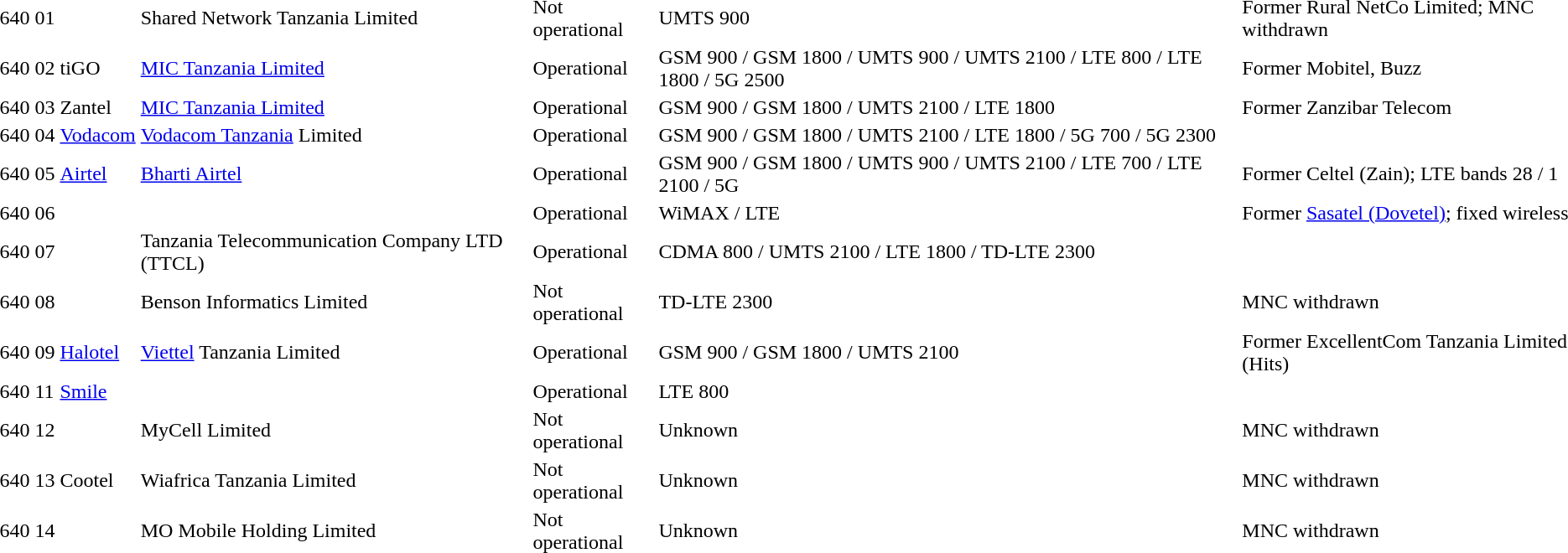<table>
<tr>
<td>640</td>
<td>01</td>
<td></td>
<td>Shared Network Tanzania Limited</td>
<td>Not operational</td>
<td>UMTS 900</td>
<td>Former Rural NetCo Limited; MNC withdrawn</td>
</tr>
<tr>
<td>640</td>
<td>02</td>
<td>tiGO</td>
<td><a href='#'>MIC Tanzania Limited</a></td>
<td>Operational</td>
<td>GSM 900 / GSM 1800 / UMTS 900 / UMTS 2100 / LTE 800 / LTE 1800 / 5G 2500</td>
<td>Former Mobitel, Buzz</td>
</tr>
<tr>
<td>640</td>
<td>03</td>
<td>Zantel</td>
<td><a href='#'>MIC Tanzania Limited</a></td>
<td>Operational</td>
<td>GSM 900 / GSM 1800 / UMTS 2100 / LTE 1800</td>
<td>Former Zanzibar Telecom</td>
</tr>
<tr>
<td>640</td>
<td>04</td>
<td><a href='#'>Vodacom</a></td>
<td><a href='#'>Vodacom Tanzania</a> Limited</td>
<td>Operational</td>
<td>GSM 900 / GSM 1800 / UMTS 2100 / LTE 1800 / 5G 700 / 5G 2300</td>
<td></td>
</tr>
<tr>
<td>640</td>
<td>05</td>
<td><a href='#'>Airtel</a></td>
<td><a href='#'>Bharti Airtel</a></td>
<td>Operational</td>
<td>GSM 900 / GSM 1800 / UMTS 900 / UMTS 2100 / LTE 700 / LTE 2100 / 5G</td>
<td>Former Celtel (Zain); LTE bands 28 / 1</td>
</tr>
<tr>
<td>640</td>
<td>06</td>
<td></td>
<td></td>
<td>Operational</td>
<td>WiMAX / LTE</td>
<td>Former <a href='#'>Sasatel (Dovetel)</a>; fixed wireless</td>
</tr>
<tr>
<td>640</td>
<td>07</td>
<td></td>
<td>Tanzania Telecommunication Company LTD (TTCL)</td>
<td>Operational</td>
<td>CDMA 800 / UMTS 2100 / LTE 1800 / TD-LTE 2300</td>
<td></td>
</tr>
<tr>
<td>640</td>
<td>08</td>
<td></td>
<td>Benson Informatics Limited</td>
<td>Not operational</td>
<td>TD-LTE 2300</td>
<td> MNC withdrawn</td>
</tr>
<tr>
<td>640</td>
<td>09</td>
<td><a href='#'>Halotel</a></td>
<td><a href='#'>Viettel</a> Tanzania Limited</td>
<td>Operational</td>
<td>GSM 900 / GSM 1800 / UMTS 2100</td>
<td>Former ExcellentCom Tanzania Limited (Hits)</td>
</tr>
<tr>
<td>640</td>
<td>11</td>
<td><a href='#'>Smile</a></td>
<td></td>
<td>Operational</td>
<td>LTE 800</td>
<td></td>
</tr>
<tr>
<td>640</td>
<td>12</td>
<td></td>
<td>MyCell Limited</td>
<td>Not operational</td>
<td>Unknown</td>
<td>MNC withdrawn</td>
</tr>
<tr>
<td>640</td>
<td>13</td>
<td>Cootel</td>
<td>Wiafrica Tanzania Limited</td>
<td>Not operational</td>
<td>Unknown</td>
<td> MNC withdrawn</td>
</tr>
<tr>
<td>640</td>
<td>14</td>
<td></td>
<td>MO Mobile Holding Limited</td>
<td>Not operational</td>
<td>Unknown</td>
<td> MNC withdrawn</td>
</tr>
</table>
